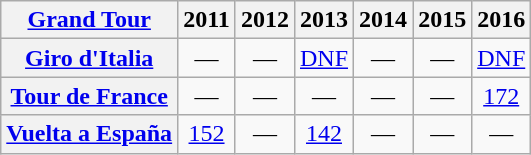<table class="wikitable plainrowheaders">
<tr>
<th scope="col"><a href='#'>Grand Tour</a></th>
<th scope="col">2011</th>
<th scope="col">2012</th>
<th scope="col">2013</th>
<th scope="col">2014</th>
<th scope="col">2015</th>
<th scope="col">2016</th>
</tr>
<tr style="text-align:center;">
<th scope="row"> <a href='#'>Giro d'Italia</a></th>
<td>—</td>
<td>—</td>
<td><a href='#'>DNF</a></td>
<td>—</td>
<td>—</td>
<td><a href='#'>DNF</a></td>
</tr>
<tr style="text-align:center;">
<th scope="row"> <a href='#'>Tour de France</a></th>
<td>—</td>
<td>—</td>
<td>—</td>
<td>—</td>
<td>—</td>
<td><a href='#'>172</a></td>
</tr>
<tr style="text-align:center;">
<th scope="row"> <a href='#'>Vuelta a España</a></th>
<td><a href='#'>152</a></td>
<td>—</td>
<td><a href='#'>142</a></td>
<td>—</td>
<td>—</td>
<td>—</td>
</tr>
</table>
